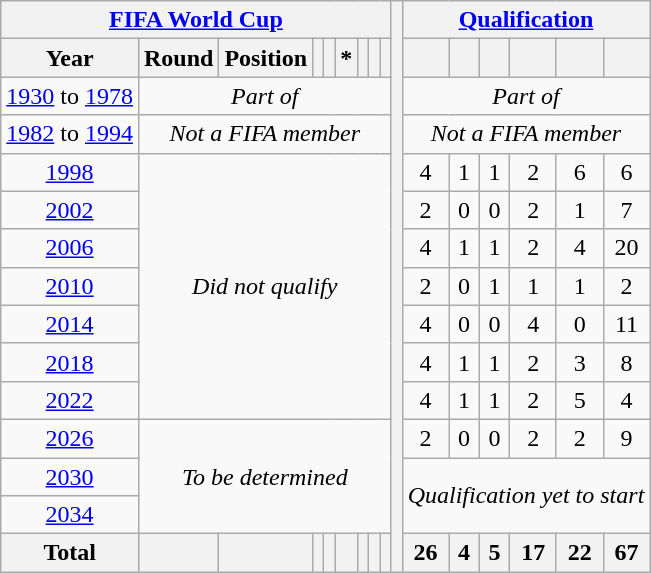<table class="wikitable" style="text-align: center;">
<tr>
<th colspan=9><a href='#'>FIFA World Cup</a></th>
<th rowspan=39></th>
<th colspan=6><a href='#'>Qualification</a></th>
</tr>
<tr>
<th>Year</th>
<th>Round</th>
<th>Position</th>
<th></th>
<th></th>
<th>*</th>
<th></th>
<th></th>
<th></th>
<th></th>
<th></th>
<th></th>
<th></th>
<th></th>
<th></th>
</tr>
<tr>
<td><a href='#'>1930</a> to <a href='#'>1978</a></td>
<td colspan=8><em>Part of </em></td>
<td colspan=6><em>Part of </em></td>
</tr>
<tr>
<td><a href='#'>1982</a> to <a href='#'>1994</a></td>
<td colspan=8><em>Not a FIFA member</em></td>
<td colspan=6><em>Not a FIFA member</em></td>
</tr>
<tr>
<td> <a href='#'>1998</a></td>
<td colspan=8 rowspan=7><em>Did not qualify</em></td>
<td>4</td>
<td>1</td>
<td>1</td>
<td>2</td>
<td>6</td>
<td>6</td>
</tr>
<tr>
<td>  <a href='#'>2002</a></td>
<td>2</td>
<td>0</td>
<td>0</td>
<td>2</td>
<td>1</td>
<td>7</td>
</tr>
<tr>
<td> <a href='#'>2006</a></td>
<td>4</td>
<td>1</td>
<td>1</td>
<td>2</td>
<td>4</td>
<td>20</td>
</tr>
<tr>
<td> <a href='#'>2010</a></td>
<td>2</td>
<td>0</td>
<td>1</td>
<td>1</td>
<td>1</td>
<td>2</td>
</tr>
<tr>
<td> <a href='#'>2014</a></td>
<td>4</td>
<td>0</td>
<td>0</td>
<td>4</td>
<td>0</td>
<td>11</td>
</tr>
<tr>
<td> <a href='#'>2018</a></td>
<td>4</td>
<td>1</td>
<td>1</td>
<td>2</td>
<td>3</td>
<td>8</td>
</tr>
<tr>
<td> <a href='#'>2022</a></td>
<td>4</td>
<td>1</td>
<td>1</td>
<td>2</td>
<td>5</td>
<td>4</td>
</tr>
<tr>
<td>   <a href='#'>2026</a></td>
<td colspan=8 rowspan=3><em>To be determined</em></td>
<td>2</td>
<td>0</td>
<td>0</td>
<td>2</td>
<td>2</td>
<td>9</td>
</tr>
<tr>
<td>   <a href='#'>2030</a></td>
<td colspan=6 rowspan=2><em>Qualification yet to start</em></td>
</tr>
<tr>
<td> <a href='#'>2034</a></td>
</tr>
<tr>
<th>Total</th>
<th></th>
<th></th>
<th></th>
<th></th>
<th></th>
<th></th>
<th></th>
<th></th>
<th>26</th>
<th>4</th>
<th>5</th>
<th>17</th>
<th>22</th>
<th>67</th>
</tr>
</table>
